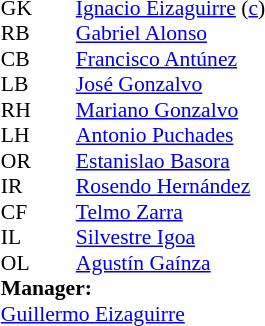<table style="font-size:90%; margin:0.2em auto;" cellspacing="0" cellpadding="0">
<tr>
<th width="25"></th>
<th width="25"></th>
</tr>
<tr>
<td>GK</td>
<td></td>
<td><a href='#'>Ignacio Eizaguirre</a> (<a href='#'>c</a>)</td>
</tr>
<tr>
<td>RB</td>
<td></td>
<td><a href='#'>Gabriel Alonso</a></td>
</tr>
<tr>
<td>CB</td>
<td></td>
<td><a href='#'>Francisco Antúnez</a></td>
</tr>
<tr>
<td>LB</td>
<td></td>
<td><a href='#'>José Gonzalvo</a></td>
</tr>
<tr>
<td>RH</td>
<td></td>
<td><a href='#'>Mariano Gonzalvo</a></td>
</tr>
<tr>
<td>LH</td>
<td></td>
<td><a href='#'>Antonio Puchades</a></td>
</tr>
<tr>
<td>OR</td>
<td></td>
<td><a href='#'>Estanislao Basora</a></td>
</tr>
<tr>
<td>IR</td>
<td></td>
<td><a href='#'>Rosendo Hernández</a></td>
</tr>
<tr>
<td>CF</td>
<td></td>
<td><a href='#'>Telmo Zarra</a></td>
</tr>
<tr>
<td>IL</td>
<td></td>
<td><a href='#'>Silvestre Igoa</a></td>
</tr>
<tr>
<td>OL</td>
<td></td>
<td><a href='#'>Agustín Gaínza</a></td>
</tr>
<tr>
<td colspan=3><strong>Manager:</strong></td>
</tr>
<tr>
<td colspan=4><a href='#'>Guillermo Eizaguirre</a></td>
</tr>
</table>
